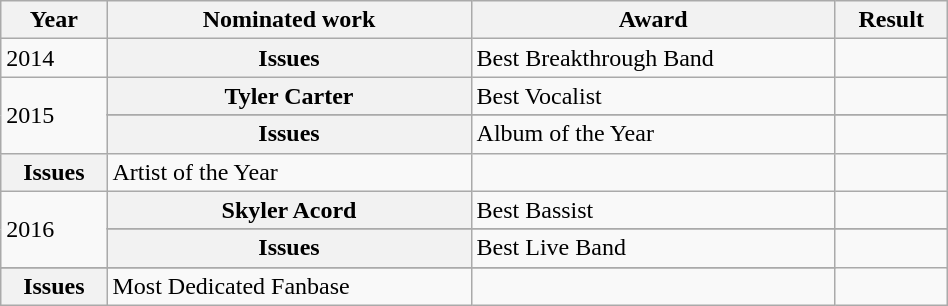<table class="wikitable plainrowheaders" style="width:50%;">
<tr>
<th>Year</th>
<th>Nominated work</th>
<th>Award</th>
<th>Result</th>
</tr>
<tr>
<td>2014</td>
<th scope="row">Issues</th>
<td>Best Breakthrough Band</td>
<td></td>
</tr>
<tr>
<td rowspan="3">2015</td>
<th scope="row">Tyler Carter</th>
<td>Best Vocalist</td>
<td></td>
</tr>
<tr>
</tr>
<tr>
<th scope="row">Issues</th>
<td>Album of the Year</td>
<td></td>
</tr>
<tr>
<th scope="row">Issues</th>
<td>Artist of the Year</td>
<td></td>
</tr>
<tr>
<td rowspan="3">2016</td>
<th scope="row">Skyler Acord</th>
<td>Best Bassist</td>
<td></td>
</tr>
<tr>
</tr>
<tr>
<th scope="row">Issues</th>
<td>Best Live Band</td>
<td></td>
</tr>
<tr>
</tr>
<tr>
<th scope="row">Issues</th>
<td>Most Dedicated Fanbase</td>
<td></td>
</tr>
</table>
